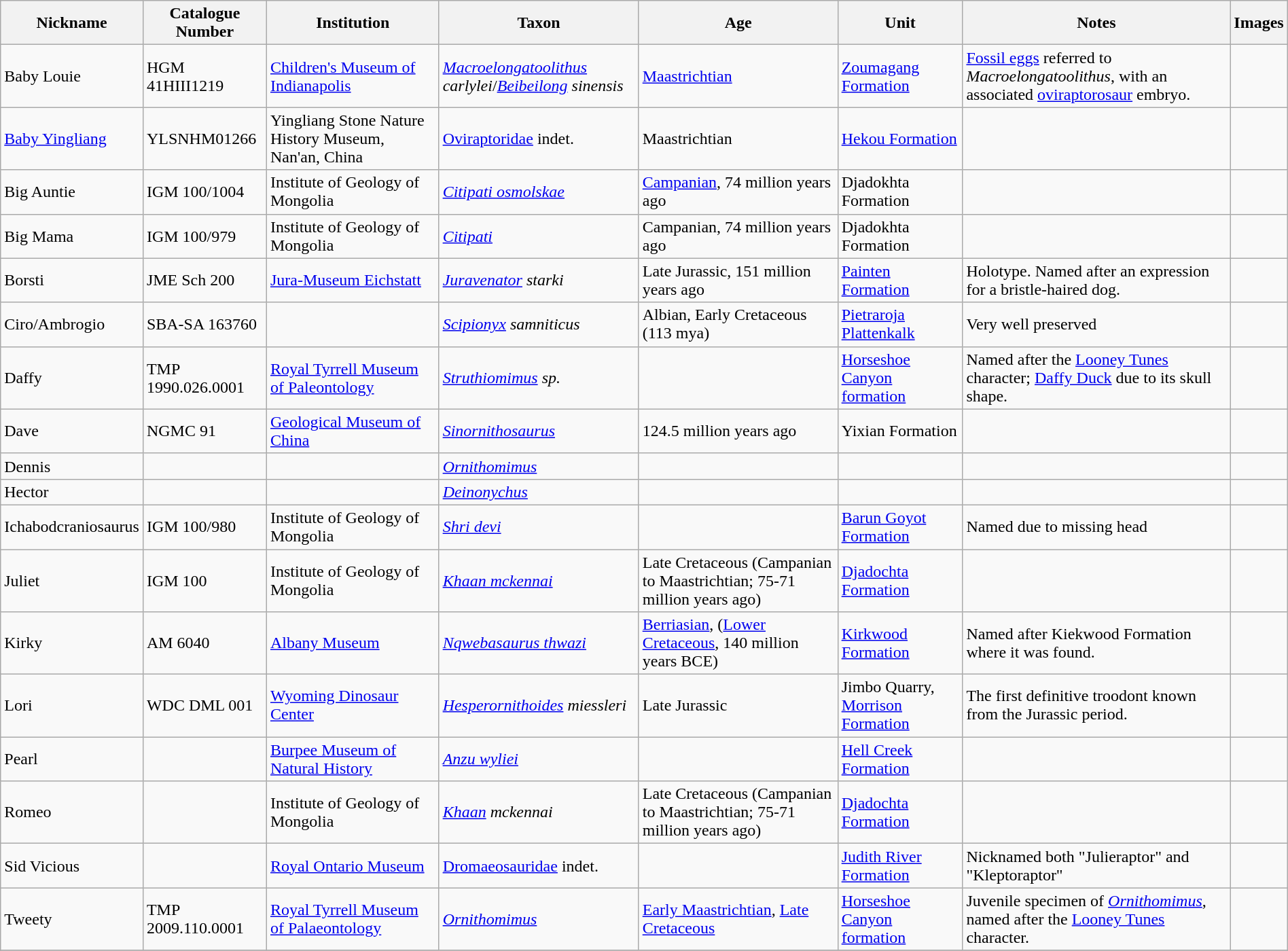<table class="wikitable sortable" align="center" width="100%">
<tr>
<th>Nickname</th>
<th>Catalogue Number</th>
<th>Institution</th>
<th>Taxon</th>
<th>Age</th>
<th>Unit</th>
<th>Notes</th>
<th>Images</th>
</tr>
<tr>
<td>Baby Louie</td>
<td>HGM 41HIII1219</td>
<td><a href='#'>Children's Museum of Indianapolis</a></td>
<td><em><a href='#'>Macroelongatoolithus</a> carlylei</em>/<em><a href='#'>Beibeilong</a> sinensis</em></td>
<td><a href='#'>Maastrichtian</a></td>
<td><a href='#'>Zoumagang Formation</a></td>
<td><a href='#'>Fossil eggs</a> referred to <em>Macroelongatoolithus</em>, with an associated <a href='#'>oviraptorosaur</a> embryo.</td>
<td></td>
</tr>
<tr>
<td><a href='#'>Baby Yingliang</a></td>
<td>YLSNHM01266</td>
<td>Yingliang Stone Nature History Museum, Nan'an, China</td>
<td><a href='#'>Oviraptoridae</a> indet.</td>
<td>Maastrichtian</td>
<td><a href='#'>Hekou Formation</a></td>
<td></td>
<td></td>
</tr>
<tr>
<td>Big Auntie</td>
<td>IGM 100/1004</td>
<td>Institute of Geology of Mongolia</td>
<td><a href='#'><em>Citipati osmolskae</em></a></td>
<td><a href='#'>Campanian</a>, 74 million years ago</td>
<td>Djadokhta Formation</td>
<td></td>
<td></td>
</tr>
<tr>
<td>Big Mama</td>
<td>IGM 100/979</td>
<td>Institute of Geology of Mongolia</td>
<td><em><a href='#'>Citipati</a></em></td>
<td>Campanian, 74 million years ago</td>
<td>Djadokhta Formation</td>
<td></td>
<td></td>
</tr>
<tr>
<td>Borsti</td>
<td>JME Sch 200</td>
<td><a href='#'>Jura-Museum Eichstatt</a></td>
<td><em><a href='#'>Juravenator</a> starki</em></td>
<td>Late Jurassic, 151 million years ago</td>
<td><a href='#'>Painten Formation</a></td>
<td>Holotype. Named after an expression for a bristle-haired dog.</td>
<td></td>
</tr>
<tr>
<td>Ciro/Ambrogio</td>
<td>SBA-SA 163760</td>
<td></td>
<td><em><a href='#'>Scipionyx</a> samniticus</em></td>
<td>Albian, Early Cretaceous (113 mya)</td>
<td><a href='#'>Pietraroja Plattenkalk</a></td>
<td>Very well preserved</td>
<td></td>
</tr>
<tr>
<td>Daffy</td>
<td>TMP 1990.026.0001</td>
<td><a href='#'>Royal Tyrrell Museum of Paleontology</a></td>
<td><em><a href='#'>Struthiomimus</a> sp.</em></td>
<td></td>
<td><a href='#'>Horseshoe Canyon formation</a></td>
<td>Named after the <a href='#'>Looney Tunes</a> character; <a href='#'>Daffy Duck</a> due to its skull shape.</td>
<td></td>
</tr>
<tr>
<td>Dave</td>
<td>NGMC 91</td>
<td><a href='#'>Geological Museum of China</a></td>
<td><em><a href='#'>Sinornithosaurus</a></em></td>
<td>124.5 million years ago</td>
<td>Yixian Formation</td>
<td></td>
<td></td>
</tr>
<tr>
<td>Dennis</td>
<td></td>
<td></td>
<td><em><a href='#'>Ornithomimus</a></em></td>
<td></td>
<td></td>
<td></td>
<td></td>
</tr>
<tr>
<td>Hector</td>
<td></td>
<td></td>
<td><em><a href='#'>Deinonychus</a></em></td>
<td></td>
<td></td>
<td></td>
<td></td>
</tr>
<tr>
<td>Ichabodcraniosaurus</td>
<td>IGM 100/980</td>
<td>Institute of Geology of Mongolia</td>
<td><em><a href='#'>Shri devi</a></em></td>
<td></td>
<td><a href='#'>Barun Goyot Formation</a></td>
<td>Named due to missing head</td>
<td></td>
</tr>
<tr>
<td>Juliet</td>
<td>IGM 100</td>
<td>Institute of Geology of Mongolia</td>
<td><a href='#'><em>Khaan mckennai</em></a></td>
<td>Late Cretaceous (Campanian to Maastrichtian; 75-71 million years ago)</td>
<td><a href='#'>Djadochta Formation</a></td>
<td></td>
<td></td>
</tr>
<tr>
<td>Kirky</td>
<td>AM 6040</td>
<td><a href='#'>Albany Museum</a></td>
<td><a href='#'><em>Nqwebasaurus thwazi</em></a></td>
<td><a href='#'>Berriasian</a>, (<a href='#'>Lower Cretaceous</a>, 140 million years BCE)</td>
<td><a href='#'>Kirkwood Formation</a></td>
<td>Named after Kiekwood Formation where it was found.</td>
<td></td>
</tr>
<tr>
<td>Lori</td>
<td>WDC DML 001</td>
<td><a href='#'>Wyoming Dinosaur Center</a></td>
<td><em><a href='#'>Hesperornithoides</a> miessleri</em></td>
<td>Late Jurassic</td>
<td>Jimbo Quarry, <a href='#'>Morrison Formation</a></td>
<td>The first definitive troodont known from the Jurassic period.</td>
<td></td>
</tr>
<tr>
<td>Pearl</td>
<td></td>
<td><a href='#'>Burpee Museum of Natural History</a></td>
<td><em><a href='#'>Anzu wyliei</a></em></td>
<td></td>
<td><a href='#'>Hell Creek Formation</a></td>
<td></td>
<td></td>
</tr>
<tr>
<td>Romeo</td>
<td></td>
<td>Institute of Geology of Mongolia</td>
<td><em><a href='#'>Khaan</a> mckennai</em></td>
<td>Late Cretaceous (Campanian to Maastrichtian; 75-71 million years ago)</td>
<td><a href='#'>Djadochta Formation</a></td>
<td></td>
<td></td>
</tr>
<tr>
<td>Sid Vicious</td>
<td></td>
<td><a href='#'>Royal Ontario Museum</a></td>
<td><a href='#'>Dromaeosauridae</a> indet.</td>
<td></td>
<td><a href='#'>Judith River Formation</a></td>
<td>Nicknamed both "Julieraptor" and "Kleptoraptor"</td>
<td></td>
</tr>
<tr>
<td>Tweety</td>
<td>TMP 2009.110.0001</td>
<td><a href='#'>Royal Tyrrell Museum of Palaeontology</a></td>
<td><em><a href='#'>Ornithomimus</a></em></td>
<td><a href='#'>Early Maastrichtian</a>, <a href='#'>Late Cretaceous</a></td>
<td><a href='#'>Horseshoe Canyon formation</a></td>
<td>Juvenile specimen of <em><a href='#'>Ornithomimus</a></em>, named after the <a href='#'>Looney Tunes</a> character.</td>
<td></td>
</tr>
<tr>
</tr>
<tr>
</tr>
</table>
